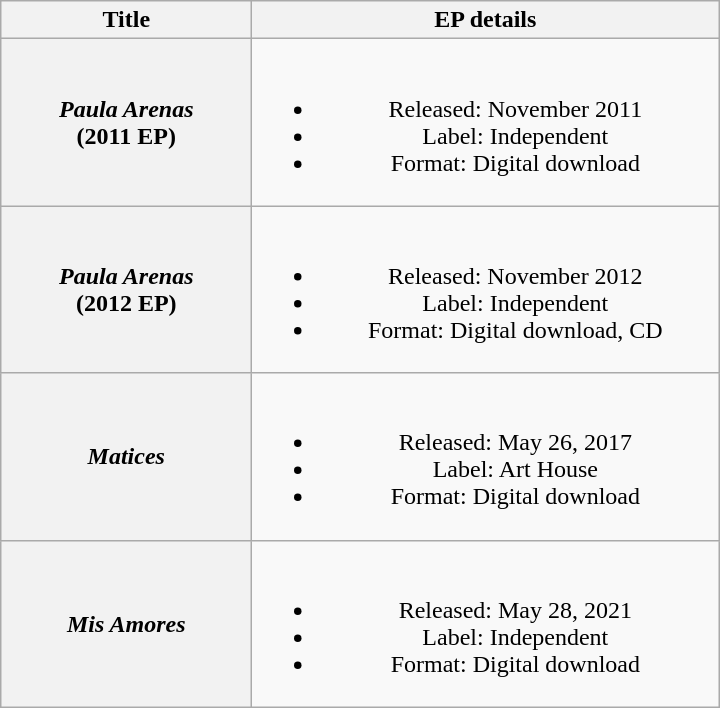<table class="wikitable" style="text-align:center;">
<tr>
<th scope="col" style="width:10em;">Title</th>
<th scope="col" style="width:19em;">EP details</th>
</tr>
<tr>
<th scope="row"><strong><em>Paula Arenas</em></strong><br>(2011 EP)</th>
<td><br><ul><li>Released: November 2011</li><li>Label: Independent</li><li>Format: Digital download</li></ul></td>
</tr>
<tr>
<th scope="row"><strong><em>Paula Arenas</em></strong><br>(2012 EP)</th>
<td><br><ul><li>Released: November 2012</li><li>Label: Independent</li><li>Format: Digital download, CD</li></ul></td>
</tr>
<tr>
<th scope="row"><strong><em>Matices</em></strong></th>
<td><br><ul><li>Released: May 26, 2017</li><li>Label: Art House</li><li>Format: Digital download</li></ul></td>
</tr>
<tr>
<th scope="row"><strong><em>Mis Amores</em></strong></th>
<td><br><ul><li>Released: May 28, 2021</li><li>Label: Independent</li><li>Format: Digital download</li></ul></td>
</tr>
</table>
